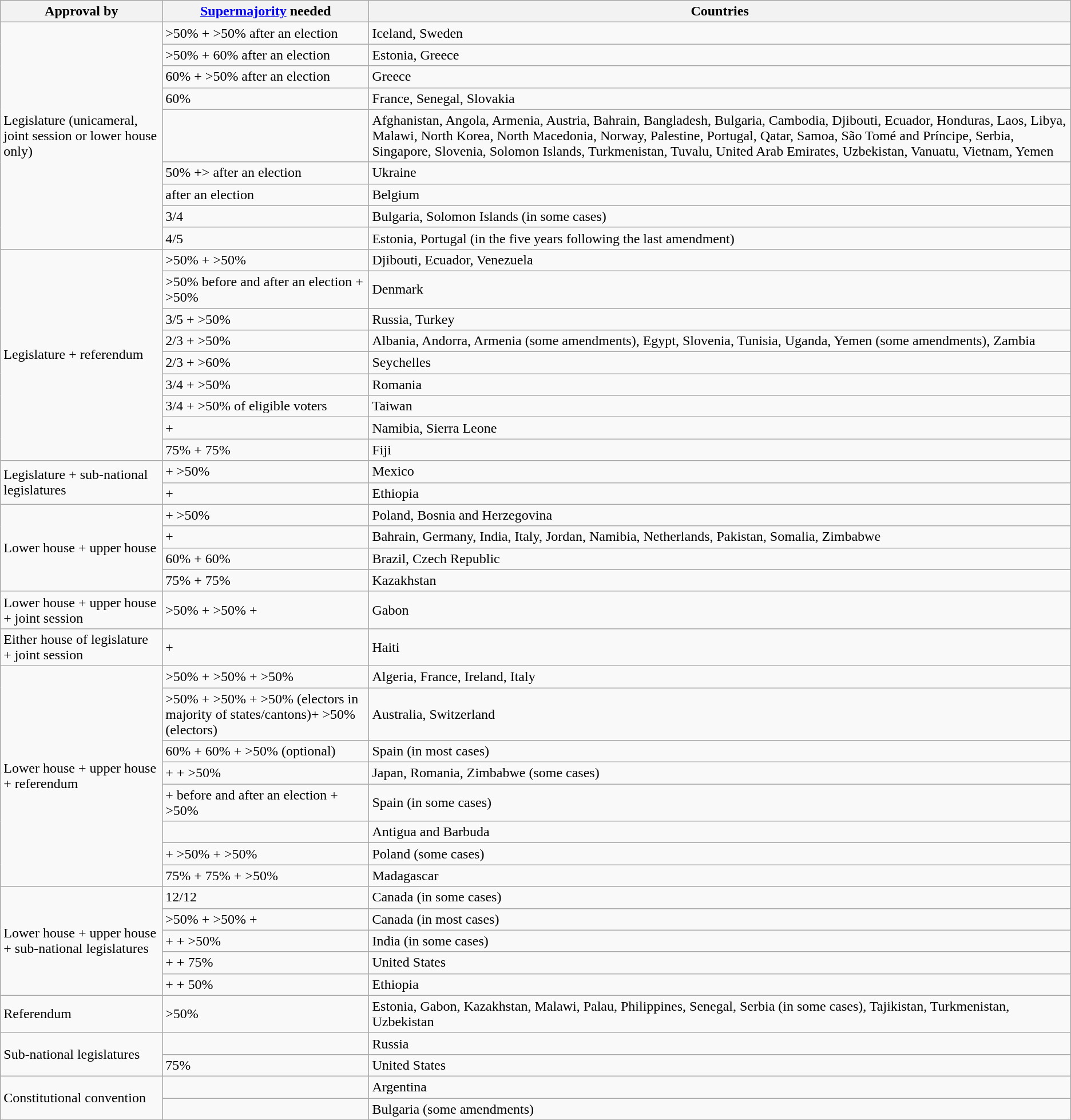<table class="wikitable">
<tr>
<th>Approval by</th>
<th><a href='#'>Supermajority</a> needed</th>
<th>Countries</th>
</tr>
<tr>
<td rowspan="9">Legislature (unicameral, joint session or lower house only)</td>
<td>>50% + >50% after an election</td>
<td>Iceland, Sweden</td>
</tr>
<tr>
<td>>50% + 60% after an election</td>
<td>Estonia, Greece</td>
</tr>
<tr>
<td>60% + >50% after an election</td>
<td>Greece</td>
</tr>
<tr>
<td>60%</td>
<td>France, Senegal, Slovakia</td>
</tr>
<tr>
<td></td>
<td>Afghanistan, Angola, Armenia, Austria, Bahrain, Bangladesh, Bulgaria, Cambodia, Djibouti, Ecuador, Honduras, Laos, Libya, Malawi, North Korea, North Macedonia, Norway, Palestine, Portugal, Qatar, Samoa, São Tomé and Príncipe, Serbia, Singapore, Slovenia, Solomon Islands, Turkmenistan, Tuvalu, United Arab Emirates, Uzbekistan, Vanuatu, Vietnam, Yemen</td>
</tr>
<tr>
<td >50% +> after an election</td>
<td>Ukraine</td>
</tr>
<tr>
<td 2/3 +> after an election</td>
<td>Belgium</td>
</tr>
<tr>
<td>3/4</td>
<td>Bulgaria, Solomon Islands (in some cases)</td>
</tr>
<tr>
<td>4/5</td>
<td>Estonia, Portugal (in the five years following the last amendment)</td>
</tr>
<tr>
<td rowspan="9">Legislature + referendum</td>
<td>>50% + >50%</td>
<td>Djibouti, Ecuador, Venezuela</td>
</tr>
<tr>
<td>>50% before and after an election + >50%</td>
<td>Denmark</td>
</tr>
<tr>
<td>3/5 + >50%</td>
<td>Russia, Turkey</td>
</tr>
<tr>
<td>2/3 + >50%</td>
<td>Albania, Andorra, Armenia (some amendments), Egypt, Slovenia, Tunisia, Uganda, Yemen (some amendments), Zambia</td>
</tr>
<tr>
<td>2/3 + >60%</td>
<td>Seychelles</td>
</tr>
<tr>
<td>3/4 + >50%</td>
<td>Romania</td>
</tr>
<tr>
<td>3/4 + >50% of eligible voters</td>
<td>Taiwan</td>
</tr>
<tr>
<td> + </td>
<td>Namibia, Sierra Leone</td>
</tr>
<tr>
<td>75% + 75%</td>
<td>Fiji</td>
</tr>
<tr>
<td rowspan="2">Legislature + sub-national legislatures</td>
<td> + >50%</td>
<td>Mexico</td>
</tr>
<tr>
<td> + </td>
<td>Ethiopia</td>
</tr>
<tr>
<td rowspan="4">Lower house + upper house</td>
<td> + >50%</td>
<td>Poland, Bosnia and Herzegovina</td>
</tr>
<tr>
<td> + </td>
<td>Bahrain, Germany, India, Italy, Jordan, Namibia, Netherlands, Pakistan, Somalia, Zimbabwe</td>
</tr>
<tr>
<td>60% + 60%</td>
<td>Brazil, Czech Republic</td>
</tr>
<tr>
<td>75% + 75%</td>
<td>Kazakhstan</td>
</tr>
<tr>
<td>Lower house + upper house + joint session</td>
<td>>50% + >50% + </td>
<td>Gabon</td>
</tr>
<tr>
<td>Either house of legislature + joint session</td>
<td> + </td>
<td>Haiti</td>
</tr>
<tr>
<td rowspan="8">Lower house + upper house + referendum</td>
<td>>50% + >50% + >50%</td>
<td>Algeria, France, Ireland, Italy</td>
</tr>
<tr>
<td>>50% + >50% + >50% (electors in majority of states/cantons)+ >50% (electors)</td>
<td>Australia, Switzerland</td>
</tr>
<tr>
<td>60% + 60% + >50% (optional)</td>
<td>Spain (in most cases)</td>
</tr>
<tr>
<td> +  + >50%</td>
<td>Japan, Romania, Zimbabwe (some cases)</td>
</tr>
<tr>
<td> +  before and after an election + >50%</td>
<td>Spain (in some cases)</td>
</tr>
<tr>
<td></td>
<td>Antigua and Barbuda</td>
</tr>
<tr>
<td> + >50% + >50%</td>
<td>Poland (some cases)</td>
</tr>
<tr>
<td>75% + 75% + >50%</td>
<td>Madagascar</td>
</tr>
<tr>
<td rowspan="5">Lower house + upper house + sub-national legislatures</td>
<td>12/12</td>
<td>Canada (in some cases)</td>
</tr>
<tr>
<td>>50% + >50% + </td>
<td>Canada (in most cases)</td>
</tr>
<tr>
<td> +  + >50%</td>
<td>India (in some cases)</td>
</tr>
<tr>
<td> +  + 75%</td>
<td>United States</td>
</tr>
<tr>
<td> +  + 50%</td>
<td>Ethiopia</td>
</tr>
<tr>
<td>Referendum</td>
<td>>50%</td>
<td>Estonia, Gabon, Kazakhstan, Malawi, Palau, Philippines, Senegal, Serbia (in some cases), Tajikistan, Turkmenistan, Uzbekistan</td>
</tr>
<tr>
<td rowspan="2">Sub-national legislatures</td>
<td></td>
<td>Russia</td>
</tr>
<tr>
<td>75%</td>
<td>United States</td>
</tr>
<tr>
<td rowspan="2">Constitutional convention</td>
<td></td>
<td>Argentina</td>
</tr>
<tr>
<td></td>
<td>Bulgaria (some amendments)</td>
</tr>
</table>
